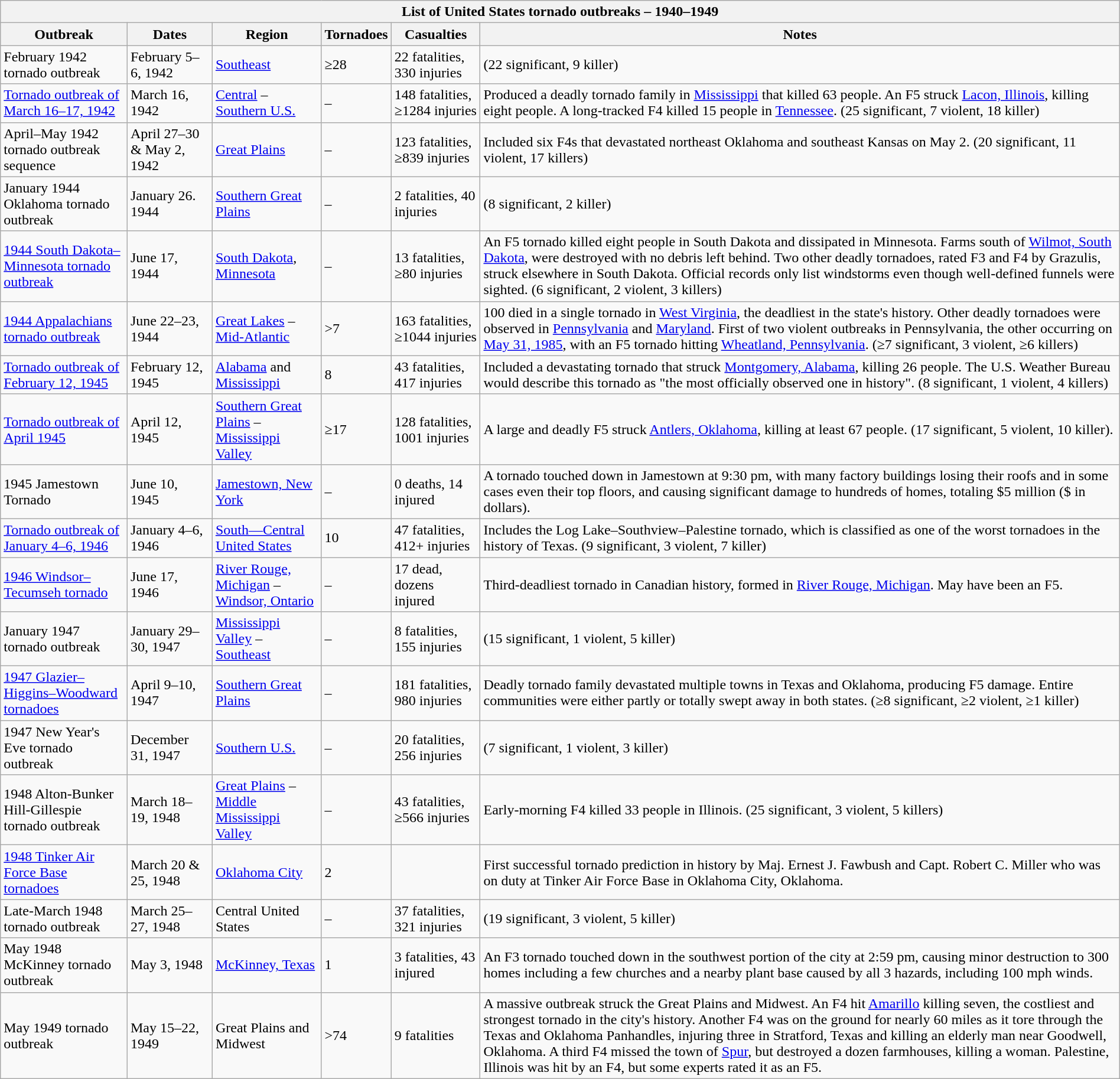<table class="wikitable collapsible sortable" style="width:100%;">
<tr>
<th colspan="8">List of United States tornado outbreaks – 1940–1949</th>
</tr>
<tr>
<th scope="col">Outbreak</th>
<th scope="col">Dates</th>
<th scope="col" class="unsortable">Region</th>
<th scope="col">Tornadoes</th>
<th scope="col">Casualties</th>
<th scope="col">Notes</th>
</tr>
<tr>
<td>February 1942 tornado outbreak</td>
<td>February 5–6, 1942</td>
<td><a href='#'>Southeast</a></td>
<td>≥28</td>
<td>22 fatalities, 330 injuries</td>
<td>(22 significant, 9 killer)</td>
</tr>
<tr>
<td><a href='#'>Tornado outbreak of March 16–17, 1942</a></td>
<td>March 16, 1942</td>
<td><a href='#'>Central</a> – <a href='#'>Southern U.S.</a></td>
<td>–</td>
<td>148 fatalities, ≥1284 injuries</td>
<td>Produced a deadly tornado family in <a href='#'>Mississippi</a> that killed 63 people. An F5 struck <a href='#'>Lacon, Illinois</a>, killing eight people. A long-tracked F4 killed 15 people in <a href='#'>Tennessee</a>. (25 significant, 7 violent, 18 killer)</td>
</tr>
<tr>
<td>April–May 1942 tornado outbreak sequence</td>
<td>April 27–30 & May 2, 1942</td>
<td><a href='#'>Great Plains</a></td>
<td>–</td>
<td>123 fatalities, ≥839 injuries</td>
<td>Included six F4s that devastated northeast Oklahoma and southeast Kansas on May 2. (20 significant, 11 violent, 17 killers)</td>
</tr>
<tr>
<td>January 1944 Oklahoma tornado outbreak</td>
<td>January 26. 1944</td>
<td><a href='#'>Southern Great Plains</a></td>
<td>–</td>
<td>2 fatalities, 40 injuries</td>
<td>(8 significant, 2 killer)</td>
</tr>
<tr>
<td><a href='#'>1944 South Dakota–Minnesota tornado outbreak</a></td>
<td>June 17, 1944</td>
<td><a href='#'>South Dakota</a>, <a href='#'>Minnesota</a></td>
<td>–</td>
<td>13 fatalities, ≥80 injuries</td>
<td>An F5 tornado killed eight people in South Dakota and dissipated in Minnesota. Farms south of <a href='#'>Wilmot, South Dakota</a>, were destroyed with no debris left behind. Two other deadly tornadoes, rated F3 and F4 by Grazulis, struck elsewhere in South Dakota. Official records only list windstorms even though well-defined funnels were sighted. (6 significant, 2 violent, 3 killers)</td>
</tr>
<tr>
<td><a href='#'>1944 Appalachians tornado outbreak</a></td>
<td>June 22–23, 1944</td>
<td><a href='#'>Great Lakes</a> – <a href='#'>Mid-Atlantic</a></td>
<td>>7</td>
<td>163 fatalities, ≥1044 injuries</td>
<td>100 died in a single tornado in <a href='#'>West Virginia</a>, the deadliest in the state's history. Other deadly tornadoes were observed in <a href='#'>Pennsylvania</a> and <a href='#'>Maryland</a>. First of two violent outbreaks in Pennsylvania, the other occurring on <a href='#'>May 31, 1985</a>, with an F5 tornado hitting <a href='#'>Wheatland, Pennsylvania</a>. (≥7 significant, 3 violent, ≥6 killers)</td>
</tr>
<tr>
<td><a href='#'>Tornado outbreak of February 12, 1945</a></td>
<td>February 12, 1945</td>
<td><a href='#'>Alabama</a> and <a href='#'>Mississippi</a></td>
<td>8</td>
<td>43 fatalities, 417 injuries</td>
<td>Included a devastating tornado that struck <a href='#'>Montgomery, Alabama</a>, killing 26 people. The U.S. Weather Bureau would describe this tornado as "the most officially observed one in history". (8 significant, 1 violent, 4 killers)</td>
</tr>
<tr>
<td><a href='#'>Tornado outbreak of April 1945</a></td>
<td>April 12, 1945</td>
<td><a href='#'>Southern Great Plains</a> – <a href='#'>Mississippi Valley</a></td>
<td>≥17</td>
<td>128 fatalities, 1001 injuries</td>
<td>A large and deadly F5 struck <a href='#'>Antlers, Oklahoma</a>, killing at least 67 people. (17 significant, 5 violent, 10 killer).</td>
</tr>
<tr>
<td>1945 Jamestown Tornado</td>
<td>June 10, 1945</td>
<td><a href='#'>Jamestown, New York</a></td>
<td>–</td>
<td>0 deaths, 14 injured</td>
<td>A tornado touched down in Jamestown at 9:30 pm, with many factory buildings losing their roofs and in some cases even their top floors, and causing significant damage to hundreds of homes, totaling $5 million ($ in  dollars).</td>
</tr>
<tr>
<td><a href='#'>Tornado outbreak of January 4–6, 1946</a></td>
<td>January 4–6, 1946</td>
<td><a href='#'>South—Central United States</a></td>
<td>10</td>
<td>47 fatalities, 412+ injuries</td>
<td>Includes the Log Lake–Southview–Palestine tornado, which is classified as one of the worst tornadoes in the history of Texas. (9 significant, 3 violent, 7 killer)</td>
</tr>
<tr>
<td><a href='#'>1946 Windsor–Tecumseh tornado</a></td>
<td>June 17, 1946</td>
<td><a href='#'>River Rouge, Michigan</a> – <a href='#'>Windsor, Ontario</a></td>
<td>–</td>
<td>17 dead, dozens injured</td>
<td>Third-deadliest tornado in Canadian history, formed in <a href='#'>River Rouge, Michigan</a>. May have been an F5.</td>
</tr>
<tr>
<td>January 1947 tornado outbreak</td>
<td>January 29–30, 1947</td>
<td><a href='#'>Mississippi Valley</a> – <a href='#'>Southeast</a></td>
<td>–</td>
<td>8 fatalities, 155 injuries</td>
<td>(15 significant, 1 violent, 5 killer)</td>
</tr>
<tr>
<td><a href='#'>1947 Glazier–Higgins–Woodward tornadoes</a></td>
<td>April 9–10, 1947</td>
<td><a href='#'>Southern Great Plains</a></td>
<td>–</td>
<td>181 fatalities, 980 injuries</td>
<td>Deadly tornado family devastated multiple towns in Texas and Oklahoma, producing F5 damage. Entire communities were either partly or totally swept away in both states. (≥8 significant, ≥2 violent, ≥1 killer)</td>
</tr>
<tr>
<td>1947 New Year's Eve tornado outbreak</td>
<td>December 31, 1947</td>
<td><a href='#'>Southern U.S.</a></td>
<td>–</td>
<td>20 fatalities, 256 injuries</td>
<td>(7 significant, 1 violent, 3 killer)</td>
</tr>
<tr>
<td>1948 Alton-Bunker Hill-Gillespie tornado outbreak</td>
<td>March 18–19, 1948</td>
<td><a href='#'>Great Plains</a> – <a href='#'>Middle Mississippi Valley</a></td>
<td>–</td>
<td>43 fatalities, ≥566 injuries</td>
<td>Early-morning F4 killed 33 people in Illinois. (25 significant, 3 violent, 5 killers)</td>
</tr>
<tr>
<td><a href='#'>1948 Tinker Air Force Base tornadoes</a></td>
<td>March 20 & 25, 1948</td>
<td><a href='#'>Oklahoma City</a></td>
<td>2</td>
<td></td>
<td>First successful tornado prediction in history by Maj. Ernest J. Fawbush and Capt. Robert C. Miller who was on duty at Tinker Air Force Base in Oklahoma City, Oklahoma.</td>
</tr>
<tr>
<td>Late-March 1948 tornado outbreak</td>
<td>March 25–27, 1948</td>
<td>Central United States</td>
<td>–</td>
<td>37 fatalities, 321 injuries</td>
<td>(19 significant, 3 violent, 5 killer)</td>
</tr>
<tr>
<td>May 1948 McKinney tornado outbreak</td>
<td>May 3, 1948</td>
<td><a href='#'>McKinney, Texas</a></td>
<td>1</td>
<td>3 fatalities, 43 injured</td>
<td>An F3 tornado touched down in the southwest portion of the city at 2:59 pm, causing minor destruction to 300 homes including a few churches and a nearby plant base caused by all 3 hazards, including 100 mph winds.</td>
</tr>
<tr>
<td>May 1949 tornado outbreak</td>
<td>May 15–22, 1949</td>
<td>Great Plains and Midwest</td>
<td>>74</td>
<td>9 fatalities</td>
<td>A massive outbreak struck the Great Plains and Midwest. An F4 hit <a href='#'>Amarillo</a> killing seven, the costliest and strongest tornado in the city's history. Another F4 was on the ground for nearly 60 miles as it tore through the Texas and Oklahoma Panhandles, injuring three in Stratford, Texas and killing an elderly man near Goodwell, Oklahoma. A third F4 missed the town of <a href='#'>Spur</a>, but destroyed a dozen farmhouses, killing a woman. Palestine, Illinois was hit by an F4, but some experts rated it as an F5.</td>
</tr>
</table>
